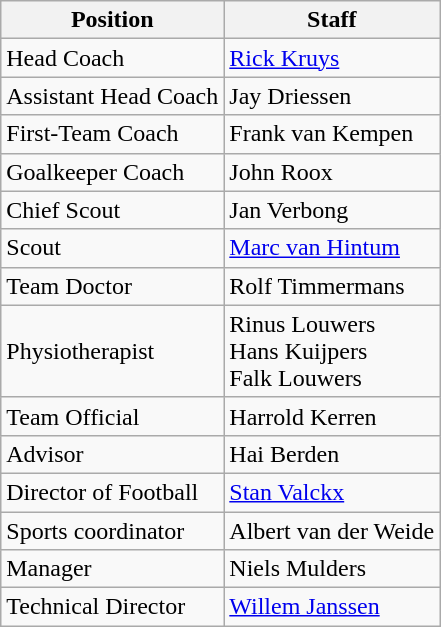<table class="wikitable">
<tr>
<th>Position</th>
<th>Staff</th>
</tr>
<tr>
<td>Head Coach</td>
<td> <a href='#'>Rick Kruys</a></td>
</tr>
<tr>
<td>Assistant Head Coach</td>
<td> Jay Driessen</td>
</tr>
<tr>
<td>First-Team Coach</td>
<td> Frank van Kempen</td>
</tr>
<tr>
<td>Goalkeeper Coach</td>
<td> John Roox</td>
</tr>
<tr>
<td>Chief Scout</td>
<td> Jan Verbong</td>
</tr>
<tr>
<td>Scout</td>
<td> <a href='#'>Marc van Hintum</a></td>
</tr>
<tr>
<td>Team Doctor</td>
<td> Rolf Timmermans</td>
</tr>
<tr>
<td>Physiotherapist</td>
<td> Rinus Louwers  <br>  Hans Kuijpers <br>   Falk Louwers</td>
</tr>
<tr>
<td>Team Official</td>
<td> Harrold Kerren</td>
</tr>
<tr>
<td>Advisor</td>
<td> Hai Berden</td>
</tr>
<tr>
<td>Director of Football</td>
<td> <a href='#'>Stan Valckx</a></td>
</tr>
<tr>
<td>Sports coordinator</td>
<td> Albert van der Weide</td>
</tr>
<tr>
<td>Manager</td>
<td> Niels Mulders</td>
</tr>
<tr>
<td>Technical Director</td>
<td> <a href='#'>Willem Janssen</a></td>
</tr>
</table>
